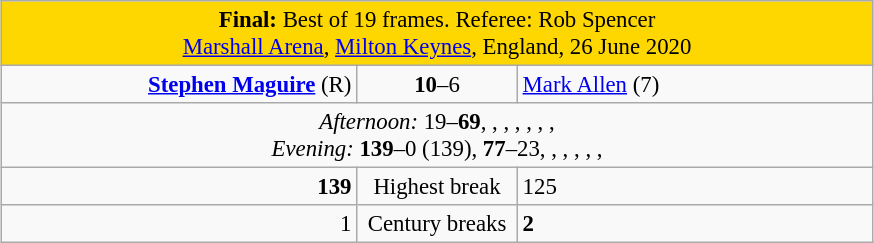<table class="wikitable" style="font-size: 95%; margin: 1em auto 1em auto;">
<tr>
<td colspan="3" align="center" bgcolor="#ffd700"><strong>Final:</strong> Best of 19 frames. Referee: Rob Spencer<br><a href='#'>Marshall Arena</a>, <a href='#'>Milton Keynes</a>, England, 26 June 2020</td>
</tr>
<tr>
<td width="230" align="right"><strong><a href='#'>Stephen Maguire</a></strong> (R)<br></td>
<td width="100" align="center"><strong>10</strong>–6</td>
<td width="230"><a href='#'>Mark Allen</a> (7)<br></td>
</tr>
<tr>
<td colspan="3" align="center" style="font-size: 100%"><em>Afternoon:</em> 19–<strong>69</strong>, , , , , , ,  <br><em>Evening:</em> <strong>139</strong>–0 (139), <strong>77</strong>–23, , , , , , </td>
</tr>
<tr>
<td align="right"><strong>139</strong></td>
<td align="center">Highest break</td>
<td>125</td>
</tr>
<tr>
<td align="right">1</td>
<td align="center">Century breaks</td>
<td><strong>2</strong></td>
</tr>
</table>
